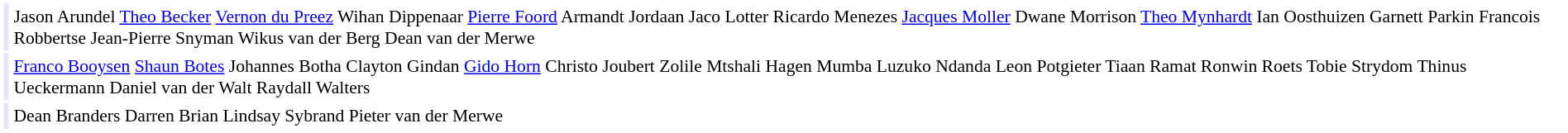<table cellpadding="2" style="border: 1px solid white; font-size:90%;">
<tr>
<td style="text-align:right;" bgcolor="lavender"></td>
<td style="text-align:left;">Jason Arundel <a href='#'>Theo Becker</a> <a href='#'>Vernon du Preez</a> Wihan Dippenaar <a href='#'>Pierre Foord</a> Armandt Jordaan Jaco Lotter Ricardo Menezes <a href='#'>Jacques Moller</a> Dwane Morrison <a href='#'>Theo Mynhardt</a> Ian Oosthuizen Garnett Parkin Francois Robbertse Jean-Pierre Snyman Wikus van der Berg Dean van der Merwe</td>
</tr>
<tr>
<td style="text-align:right;" bgcolor="lavender"></td>
<td style="text-align:left;"><a href='#'>Franco Booysen</a> <a href='#'>Shaun Botes</a> Johannes Botha Clayton Gindan <a href='#'>Gido Horn</a> Christo Joubert Zolile Mtshali Hagen Mumba Luzuko Ndanda Leon Potgieter Tiaan Ramat Ronwin Roets Tobie Strydom Thinus Ueckermann Daniel van der Walt Raydall Walters</td>
</tr>
<tr>
<td style="text-align:right;" bgcolor="lavender"></td>
<td style="text-align:left;">Dean Branders Darren Brian Lindsay Sybrand Pieter van der Merwe</td>
</tr>
</table>
